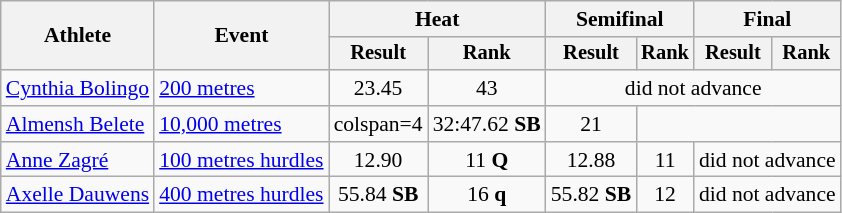<table class="wikitable" style="font-size:90%">
<tr>
<th rowspan="2">Athlete</th>
<th rowspan="2">Event</th>
<th colspan="2">Heat</th>
<th colspan="2">Semifinal</th>
<th colspan="2">Final</th>
</tr>
<tr style="font-size:95%">
<th>Result</th>
<th>Rank</th>
<th>Result</th>
<th>Rank</th>
<th>Result</th>
<th>Rank</th>
</tr>
<tr style=text-align:center>
<td style=text-align:left><a href='#'>Cynthia Bolingo</a></td>
<td style=text-align:left><a href='#'>200 metres</a></td>
<td>23.45</td>
<td>43</td>
<td colspan="4">did not advance</td>
</tr>
<tr style=text-align:center>
<td style=text-align:left><a href='#'>Almensh Belete</a></td>
<td style=text-align:left><a href='#'>10,000 metres</a></td>
<td>colspan=4 </td>
<td>32:47.62 <strong>SB</strong></td>
<td>21</td>
</tr>
<tr style=text-align:center>
<td style=text-align:left><a href='#'>Anne Zagré</a></td>
<td style=text-align:left><a href='#'>100 metres hurdles</a></td>
<td>12.90</td>
<td>11 <strong>Q</strong></td>
<td>12.88</td>
<td>11</td>
<td colspan="2">did not advance</td>
</tr>
<tr style=text-align:center>
<td style=text-align:left><a href='#'>Axelle Dauwens</a></td>
<td style=text-align:left><a href='#'>400 metres hurdles</a></td>
<td>55.84 <strong>SB</strong></td>
<td>16 <strong>q</strong></td>
<td>55.82 <strong>SB</strong></td>
<td>12</td>
<td colspan="2">did not advance</td>
</tr>
</table>
